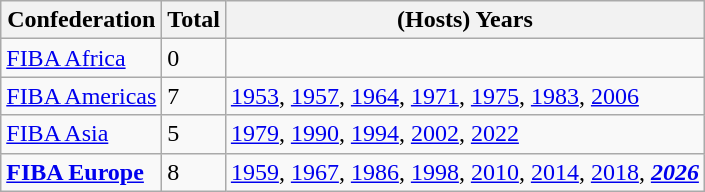<table class="wikitable sortable" style="text-align:left">
<tr>
<th scope="row">Confederation</th>
<th scope="col">Total</th>
<th scope="col" class="unsortable">(Hosts) Years</th>
</tr>
<tr>
<td><a href='#'>FIBA Africa</a></td>
<td>0</td>
<td> </td>
</tr>
<tr>
<td><a href='#'>FIBA Americas</a></td>
<td>7</td>
<td> <a href='#'>1953</a>,  <a href='#'>1957</a>,  <a href='#'>1964</a>,  <a href='#'>1971</a>,  <a href='#'>1975</a>,  <a href='#'>1983</a>,  <a href='#'>2006</a></td>
</tr>
<tr>
<td><a href='#'>FIBA Asia</a></td>
<td>5</td>
<td> <a href='#'>1979</a>,  <a href='#'>1990</a>,  <a href='#'>1994</a>,  <a href='#'>2002</a>,  <a href='#'>2022</a></td>
</tr>
<tr>
<td><strong><a href='#'>FIBA Europe</a></strong></td>
<td>8</td>
<td> <a href='#'>1959</a>,  <a href='#'>1967</a>,  <a href='#'>1986</a>,  <a href='#'>1998</a>,  <a href='#'>2010</a>,  <a href='#'>2014</a>,  <a href='#'>2018</a>,  <strong><em><a href='#'>2026</a></em></strong></td>
</tr>
</table>
